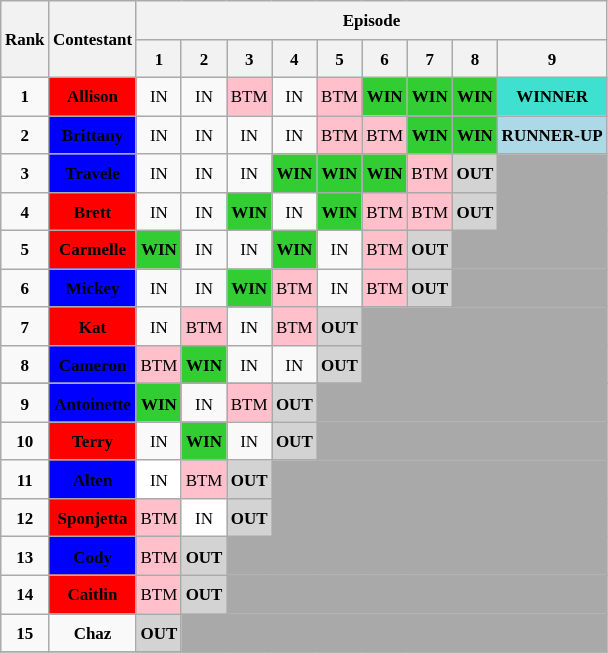<table class="wikitable" style="text-align: center; font-size: 8.5pt; line-height:20px;">
<tr>
<th rowspan="2">Rank</th>
<th rowspan="2">Contestant</th>
<th colspan="10">Episode</th>
</tr>
<tr>
<th>1</th>
<th>2</th>
<th>3</th>
<th>4</th>
<th>5</th>
<th>6</th>
<th>7</th>
<th>8</th>
<th>9</th>
</tr>
<tr>
<td><strong>1</strong></td>
<td style="background:red"><span><strong>Allison</strong></span></td>
<td>IN</td>
<td>IN</td>
<td style="background:pink;">BTM</td>
<td>IN</td>
<td style="background:pink;">BTM</td>
<td style="background:limegreen;"><strong>WIN</strong></td>
<td style="background:limegreen;"><strong>WIN</strong></td>
<td style="background:limegreen;"><strong>WIN</strong></td>
<td style="background:turquoise;"><strong>WINNER</strong></td>
</tr>
<tr>
<td><strong>2</strong></td>
<td style="background:blue"><span><strong>Brittany</strong></span></td>
<td>IN</td>
<td>IN</td>
<td>IN</td>
<td>IN</td>
<td style="background:pink;">BTM</td>
<td style="background:pink;">BTM</td>
<td style="background:limegreen;"><strong>WIN</strong></td>
<td style="background:limegreen;"><strong>WIN</strong></td>
<td style="background:lightblue;"><strong>RUNNER-UP</strong></td>
</tr>
<tr>
<td><strong>3</strong></td>
<td style="background:blue"><span><strong>Travele</strong></span></td>
<td>IN</td>
<td>IN</td>
<td>IN</td>
<td style="background:limegreen;"><strong>WIN</strong></td>
<td style="background:limegreen;"><strong>WIN</strong></td>
<td style="background:limegreen;"><strong>WIN</strong></td>
<td style="background:pink;">BTM</td>
<td style="background:lightgray;"><strong>OUT</strong></td>
<td colspan="10" style="background:darkgrey;"></td>
</tr>
<tr>
<td><strong>4</strong></td>
<td style="background:RED"><span><strong>Brett</strong></span></td>
<td>IN</td>
<td>IN</td>
<td style="background:limegreen;"><strong>WIN</strong></td>
<td>IN</td>
<td style="background:limegreen;"><strong>WIN</strong></td>
<td style="background:pink;">BTM</td>
<td style="background:pink;">BTM</td>
<td style="background:lightgray;"><strong>OUT</strong></td>
<td colspan="10" style="background:darkgrey;"></td>
</tr>
<tr>
<td><strong>5</strong></td>
<td style="background:red"><span><strong>Carmelle</strong></span></td>
<td style="background:limegreen;"><strong>WIN</strong></td>
<td>IN</td>
<td>IN</td>
<td style="background:limegreen;"><strong>WIN</strong></td>
<td>IN</td>
<td style="background:pink;">BTM</td>
<td style="background:lightgray;"><strong>OUT</strong></td>
<td colspan="10" style="background:darkgrey;"></td>
</tr>
<tr>
<td><strong>6</strong></td>
<td style="background:blue"><span><strong>Mickey</strong></span></td>
<td>IN</td>
<td>IN</td>
<td style="background:limegreen;"><strong>WIN</strong></td>
<td style="background:pink;">BTM</td>
<td>IN</td>
<td style="background:pink;">BTM</td>
<td style="background:lightgray;"><strong>OUT</strong></td>
<td colspan="10" style="background:darkgrey;"></td>
</tr>
<tr>
<td><strong>7</strong></td>
<td style="background:red"><span><strong>Kat</strong></span></td>
<td>IN</td>
<td style="background:pink;">BTM</td>
<td>IN</td>
<td style="background:pink;">BTM</td>
<td style="background:lightgray;"><strong>OUT</strong></td>
<td colspan="10" style="background:darkgrey;"></td>
</tr>
<tr>
<td><strong>8</strong></td>
<td style="background:blue"><span><strong>Cameron</strong></span></td>
<td style="background:pink;">BTM</td>
<td style="background:limegreen;"><strong>WIN</strong></td>
<td>IN</td>
<td>IN</td>
<td style="background:lightgray;"><strong>OUT</strong></td>
<td colspan="10" style="background:darkgrey;"></td>
</tr>
<tr>
</tr>
<tr>
<td><strong>9</strong></td>
<td style="background:blue"><span><strong>Antoinette</strong></span></td>
<td style="background:limegreen;"><strong>WIN</strong></td>
<td>IN</td>
<td style="background:pink;">BTM</td>
<td style="background:lightgray;"><strong>OUT</strong></td>
<td colspan="10" style="background:darkgrey;"></td>
</tr>
<tr>
<td><strong>10</strong></td>
<td style="background:red"><span><strong>Terry</strong></span></td>
<td>IN</td>
<td style="background:limegreen;"><strong>WIN</strong></td>
<td>IN</td>
<td style="background:lightgray;"><strong>OUT</strong></td>
<td colspan="10" style="background:darkgrey;"></td>
</tr>
<tr>
<td><strong>11</strong></td>
<td style="background:blue"><span><strong>Alten</strong></span></td>
<td style="background:white;">IN</td>
<td style="background:pink;">BTM</td>
<td style="background:lightgray;"><strong>OUT</strong></td>
<td colspan="10" style="background:darkgrey;"></td>
</tr>
<tr>
<td><strong>12</strong></td>
<td style="background:red"><span><strong>Sponjetta</strong></span></td>
<td style="background:pink;">BTM</td>
<td style="background:white;">IN</td>
<td style="background:lightgray;"><strong>OUT</strong></td>
<td colspan="10" style="background:darkgrey;"></td>
</tr>
<tr>
<td><strong>13</strong></td>
<td style="background:blue"><span><strong>Cody</strong></span></td>
<td style="background:pink;">BTM</td>
<td style="background:lightgray;"><strong>OUT</strong></td>
<td colspan="11" style="background:darkgrey;"></td>
</tr>
<tr>
<td><strong>14</strong></td>
<td style="background:red"><span><strong>Caitlin</strong></span></td>
<td style="background:pink;">BTM</td>
<td style="background:lightgray;"><strong>OUT</strong></td>
<td colspan="11" style="background:darkgrey;"></td>
</tr>
<tr>
<td><strong>15</strong></td>
<td><strong>Chaz</strong></td>
<td style="background:lightgray;"><strong>OUT</strong></td>
<td colspan="12" style="background:darkgrey;"></td>
</tr>
<tr>
</tr>
</table>
